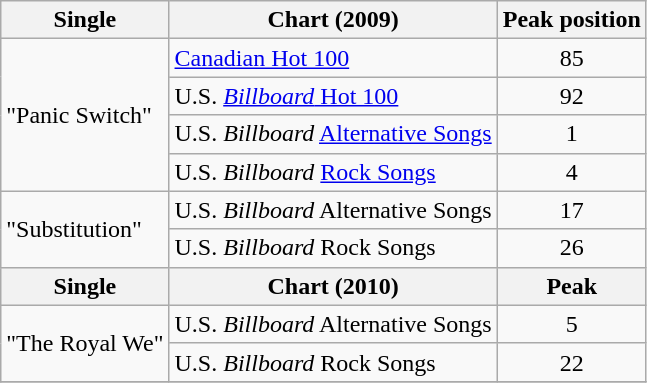<table class="wikitable">
<tr>
<th>Single</th>
<th>Chart (2009)</th>
<th>Peak position</th>
</tr>
<tr>
<td rowspan="4">"Panic Switch"</td>
<td><a href='#'>Canadian Hot 100</a></td>
<td align="center">85</td>
</tr>
<tr>
<td>U.S. <a href='#'><em>Billboard</em> Hot 100</a></td>
<td align="center">92</td>
</tr>
<tr>
<td>U.S. <em>Billboard</em> <a href='#'>Alternative Songs</a></td>
<td align="center">1</td>
</tr>
<tr>
<td>U.S. <em>Billboard</em> <a href='#'>Rock Songs</a></td>
<td align="center">4</td>
</tr>
<tr>
<td rowspan="2">"Substitution"</td>
<td>U.S. <em>Billboard</em> Alternative Songs</td>
<td align="center">17</td>
</tr>
<tr>
<td>U.S. <em>Billboard</em> Rock Songs</td>
<td align="center">26</td>
</tr>
<tr>
<th>Single</th>
<th>Chart (2010)</th>
<th>Peak</th>
</tr>
<tr>
<td rowspan="2">"The Royal We"</td>
<td>U.S. <em>Billboard</em> Alternative Songs</td>
<td align="center">5</td>
</tr>
<tr>
<td>U.S. <em>Billboard</em> Rock Songs</td>
<td align="center">22</td>
</tr>
<tr>
</tr>
</table>
